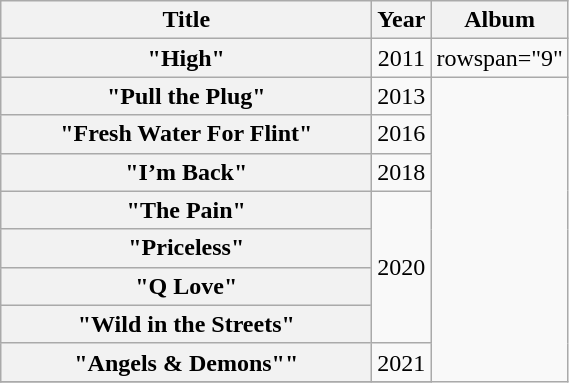<table class="wikitable plainrowheaders" style="text-align:center;">
<tr>
<th scope="col" rowspan="1" style="width:15em;">Title</th>
<th scope="col" rowspan="1">Year</th>
<th scope="col" rowspan="1">Album</th>
</tr>
<tr>
<th scope="row">"High"</th>
<td>2011</td>
<td>rowspan="9" </td>
</tr>
<tr>
<th scope="row">"Pull the Plug" </th>
<td>2013</td>
</tr>
<tr>
<th scope="row">"Fresh Water For Flint" </th>
<td>2016</td>
</tr>
<tr>
<th scope="row">"I’m Back" </th>
<td>2018</td>
</tr>
<tr>
<th scope="row">"The Pain"</th>
<td rowspan="4">2020</td>
</tr>
<tr>
<th scope="row">"Priceless"</th>
</tr>
<tr>
<th scope="row">"Q Love"</th>
</tr>
<tr>
<th scope="row">"Wild in the Streets"<br></th>
</tr>
<tr>
<th scope="row">"Angels & Demons""<br></th>
<td rowspan="1">2021</td>
</tr>
<tr>
</tr>
</table>
